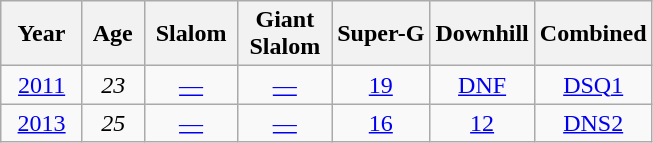<table class=wikitable style="text-align:center">
<tr>
<th>  Year  </th>
<th> Age </th>
<th> Slalom </th>
<th>Giant<br> Slalom </th>
<th>Super-G</th>
<th>Downhill</th>
<th>Combined</th>
</tr>
<tr>
<td><a href='#'>2011</a></td>
<td><em>23</em></td>
<td><a href='#'>—</a></td>
<td><a href='#'>—</a></td>
<td><a href='#'>19</a></td>
<td><a href='#'>DNF</a></td>
<td><a href='#'>DSQ1</a></td>
</tr>
<tr>
<td><a href='#'>2013</a></td>
<td><em>25</em></td>
<td><a href='#'>—</a></td>
<td><a href='#'>—</a></td>
<td><a href='#'>16</a></td>
<td><a href='#'>12</a></td>
<td><a href='#'>DNS2</a><br></td>
</tr>
</table>
